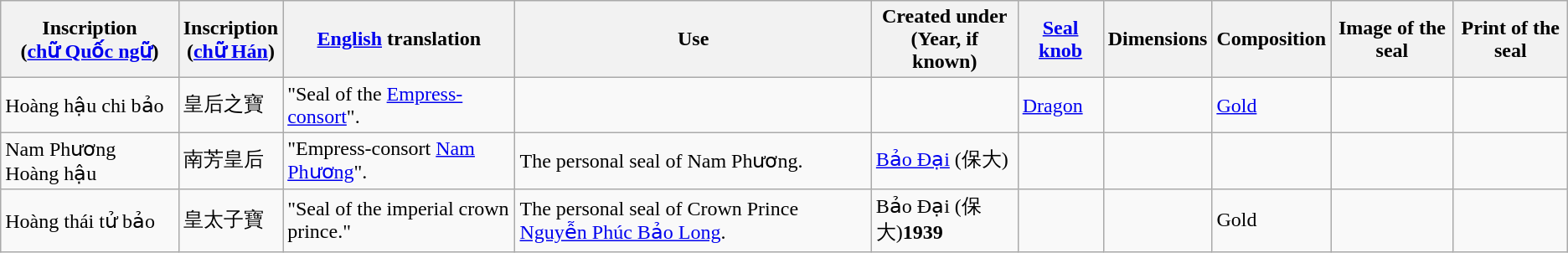<table class="wikitable">
<tr>
<th>Inscription<br>(<a href='#'>chữ Quốc ngữ</a>)</th>
<th>Inscription<br>(<a href='#'>chữ Hán</a>)</th>
<th><a href='#'>English</a> translation</th>
<th>Use</th>
<th>Created under<br>(Year, if known)</th>
<th><a href='#'>Seal knob</a></th>
<th>Dimensions</th>
<th>Composition</th>
<th>Image of the seal</th>
<th>Print of the seal</th>
</tr>
<tr>
<td>Hoàng hậu chi bảo</td>
<td>皇后之寶</td>
<td>"Seal of the <a href='#'>Empress-consort</a>".</td>
<td></td>
<td></td>
<td><a href='#'>Dragon</a></td>
<td></td>
<td><a href='#'>Gold</a></td>
<td></td>
<td></td>
</tr>
<tr>
<td>Nam Phương Hoàng hậu</td>
<td>南芳皇后</td>
<td>"Empress-consort <a href='#'>Nam Phương</a>".</td>
<td>The personal seal of Nam Phương.</td>
<td><a href='#'>Bảo Đại</a> (保大)</td>
<td></td>
<td></td>
<td></td>
<td></td>
<td></td>
</tr>
<tr>
<td>Hoàng thái tử bảo</td>
<td>皇太子寶</td>
<td>"Seal of the imperial crown prince."</td>
<td>The personal seal of Crown Prince <a href='#'>Nguyễn Phúc Bảo Long</a>.</td>
<td>Bảo Đại (保大)<strong>1939</strong></td>
<td></td>
<td></td>
<td>Gold</td>
<td></td>
</tr>
</table>
